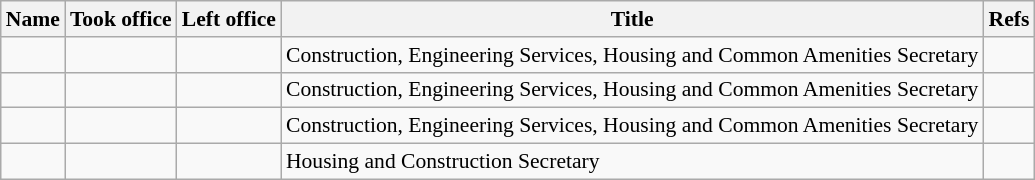<table class="wikitable plainrowheaders sortable" style="font-size:90%; text-align:left;">
<tr>
<th scope=col>Name</th>
<th scope=col>Took office</th>
<th scope=col>Left office</th>
<th scope=col>Title</th>
<th scope=col class=unsortable>Refs</th>
</tr>
<tr>
<td></td>
<td align=center></td>
<td align=center></td>
<td>Construction, Engineering Services, Housing and Common Amenities Secretary</td>
<td align=center></td>
</tr>
<tr>
<td></td>
<td align=center></td>
<td align=center></td>
<td>Construction, Engineering Services, Housing and Common Amenities Secretary</td>
<td align=center></td>
</tr>
<tr>
<td></td>
<td align=center></td>
<td align=center></td>
<td>Construction, Engineering Services, Housing and Common Amenities Secretary</td>
<td align=center></td>
</tr>
<tr>
<td></td>
<td align=center></td>
<td align=center></td>
<td>Housing and Construction Secretary</td>
<td align=center></td>
</tr>
</table>
